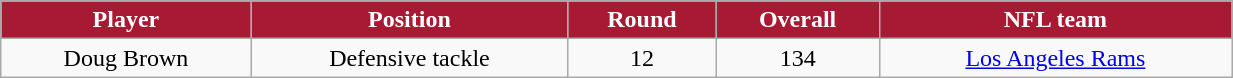<table class="wikitable" width="65%">
<tr align="center"  style="background:#A81933;color:#FFFFFF;">
<td><strong>Player</strong></td>
<td><strong>Position</strong></td>
<td><strong>Round</strong></td>
<td><strong>Overall</strong></td>
<td><strong>NFL team</strong></td>
</tr>
<tr align="center" bgcolor="">
<td>Doug Brown</td>
<td>Defensive tackle</td>
<td>12</td>
<td>134</td>
<td><a href='#'>Los Angeles Rams</a></td>
</tr>
</table>
